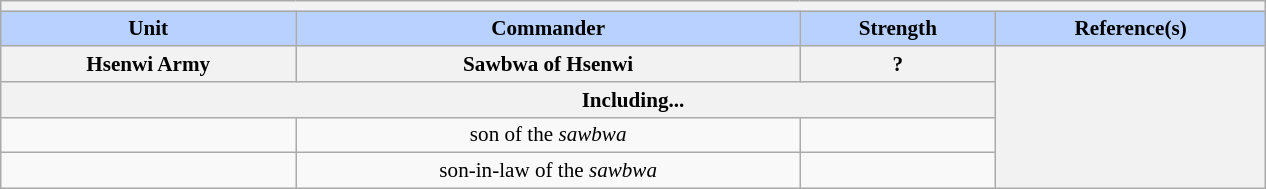<table class="wikitable collapsible" style="min-width:60em; margin:0.3em auto; font-size:88%;">
<tr>
<th colspan=5></th>
</tr>
<tr>
<th style="background-color:#B9D1FF">Unit</th>
<th style="background-color:#B9D1FF">Commander</th>
<th style="background-color:#B9D1FF">Strength</th>
<th style="background-color:#B9D1FF">Reference(s)</th>
</tr>
<tr>
<th colspan="1">Hsenwi Army</th>
<th colspan="1">Sawbwa of Hsenwi</th>
<th colspan="1">?</th>
<th rowspan="4"></th>
</tr>
<tr>
<th colspan="4">Including...</th>
</tr>
<tr>
<td align="center"></td>
<td align="center">son of the <em>sawbwa</em></td>
<td align="center"></td>
</tr>
<tr>
<td align="center"></td>
<td align="center">son-in-law of the <em>sawbwa</em></td>
<td align="center"></td>
</tr>
</table>
